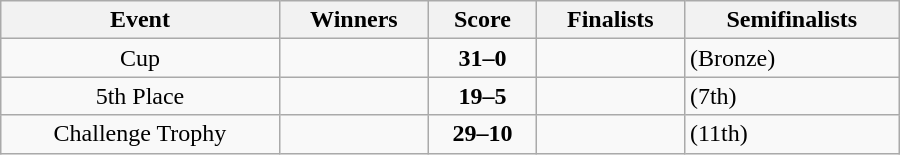<table class="wikitable" width=600 style="text-align: center">
<tr>
<th>Event</th>
<th>Winners</th>
<th>Score</th>
<th>Finalists</th>
<th>Semifinalists</th>
</tr>
<tr>
<td>Cup</td>
<td align=left><strong></strong></td>
<td><strong>31–0</strong></td>
<td align=left></td>
<td align=left> (Bronze)<br></td>
</tr>
<tr>
<td>5th Place</td>
<td align=left><strong></strong></td>
<td><strong>19–5</strong></td>
<td align=left></td>
<td align=left> (7th)<br></td>
</tr>
<tr>
<td>Challenge Trophy</td>
<td align=left><strong></strong></td>
<td><strong>29–10</strong></td>
<td align=left></td>
<td align=left> (11th)<br></td>
</tr>
</table>
